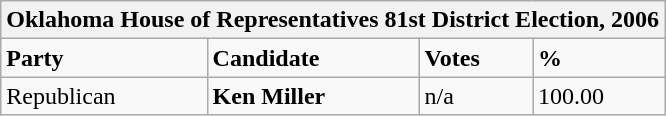<table class="wikitable">
<tr>
<th colspan="4">Oklahoma House of Representatives 81st District Election, 2006</th>
</tr>
<tr>
<td><strong>Party</strong></td>
<td><strong>Candidate</strong></td>
<td><strong>Votes</strong></td>
<td><strong>%</strong></td>
</tr>
<tr>
<td>Republican</td>
<td><strong>Ken Miller</strong></td>
<td>n/a</td>
<td>100.00</td>
</tr>
</table>
